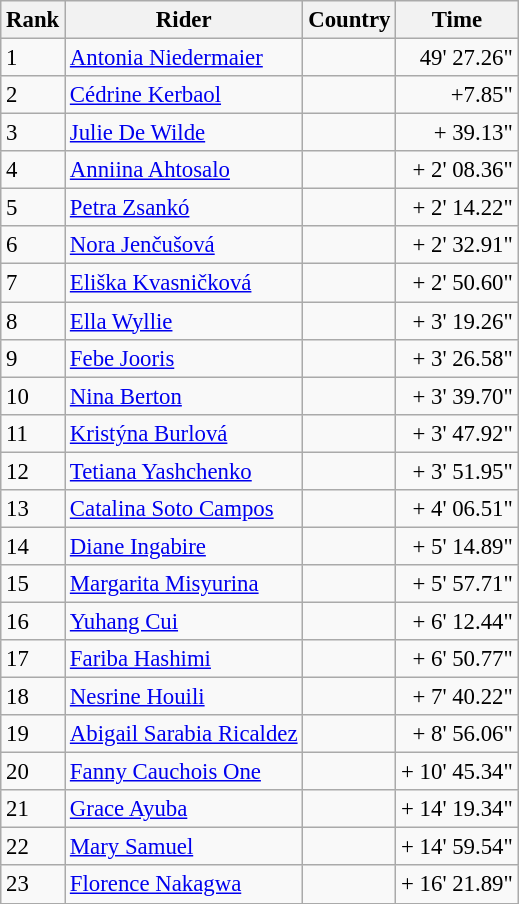<table class="wikitable sortable" style="font-size:95%; text-align:left;">
<tr>
<th>Rank</th>
<th>Rider</th>
<th>Country</th>
<th>Time</th>
</tr>
<tr>
<td>1</td>
<td><a href='#'>Antonia Niedermaier</a></td>
<td></td>
<td align=right>49' 27.26"</td>
</tr>
<tr>
<td>2</td>
<td><a href='#'>Cédrine Kerbaol</a></td>
<td></td>
<td align=right>+7.85"</td>
</tr>
<tr>
<td>3</td>
<td><a href='#'>Julie De Wilde</a></td>
<td></td>
<td align=right>+ 39.13"</td>
</tr>
<tr>
<td>4</td>
<td><a href='#'>Anniina Ahtosalo</a></td>
<td></td>
<td align=right>+ 2' 08.36"</td>
</tr>
<tr>
<td>5</td>
<td><a href='#'>Petra Zsankó</a></td>
<td></td>
<td align=right>+ 2' 14.22"</td>
</tr>
<tr>
<td>6</td>
<td><a href='#'>Nora Jenčušová</a></td>
<td></td>
<td align=right>+ 2' 32.91"</td>
</tr>
<tr>
<td>7</td>
<td><a href='#'>Eliška Kvasničková</a></td>
<td></td>
<td align=right>+ 2' 50.60"</td>
</tr>
<tr>
<td>8</td>
<td><a href='#'>Ella Wyllie</a></td>
<td></td>
<td align=right>+ 3' 19.26"</td>
</tr>
<tr>
<td>9</td>
<td><a href='#'>Febe Jooris</a></td>
<td></td>
<td align=right>+ 3' 26.58"</td>
</tr>
<tr>
<td>10</td>
<td><a href='#'>Nina Berton</a></td>
<td></td>
<td align=right>+ 3' 39.70"</td>
</tr>
<tr>
<td>11</td>
<td><a href='#'>Kristýna Burlová</a></td>
<td></td>
<td align=right>+ 3' 47.92"</td>
</tr>
<tr>
<td>12</td>
<td><a href='#'>Tetiana Yashchenko</a></td>
<td></td>
<td align=right>+ 3' 51.95"</td>
</tr>
<tr>
<td>13</td>
<td><a href='#'>Catalina Soto Campos</a></td>
<td></td>
<td align=right>+ 4' 06.51"</td>
</tr>
<tr>
<td>14</td>
<td><a href='#'>Diane Ingabire</a></td>
<td></td>
<td align=right>+ 5' 14.89"</td>
</tr>
<tr>
<td>15</td>
<td><a href='#'>Margarita Misyurina</a></td>
<td></td>
<td align=right>+ 5' 57.71"</td>
</tr>
<tr>
<td>16</td>
<td><a href='#'>Yuhang Cui</a></td>
<td></td>
<td align=right>+ 6' 12.44"</td>
</tr>
<tr>
<td>17</td>
<td><a href='#'>Fariba Hashimi</a></td>
<td></td>
<td align=right>+ 6' 50.77"</td>
</tr>
<tr>
<td>18</td>
<td><a href='#'>Nesrine Houili</a></td>
<td></td>
<td align=right>+ 7' 40.22"</td>
</tr>
<tr>
<td>19</td>
<td><a href='#'>Abigail Sarabia Ricaldez</a></td>
<td></td>
<td align=right>+ 8' 56.06"</td>
</tr>
<tr>
<td>20</td>
<td><a href='#'>Fanny Cauchois One</a></td>
<td></td>
<td align=right>+ 10' 45.34"</td>
</tr>
<tr>
<td>21</td>
<td><a href='#'>Grace Ayuba</a></td>
<td></td>
<td align=right>+ 14' 19.34"</td>
</tr>
<tr>
<td>22</td>
<td><a href='#'>Mary Samuel</a></td>
<td></td>
<td align=right>+ 14' 59.54"</td>
</tr>
<tr>
<td>23</td>
<td><a href='#'>Florence Nakagwa</a></td>
<td></td>
<td align=right>+ 16' 21.89"</td>
</tr>
</table>
